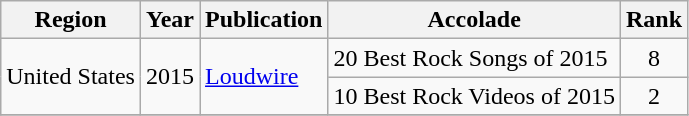<table class="wikitable">
<tr>
<th>Region</th>
<th>Year</th>
<th>Publication</th>
<th>Accolade</th>
<th>Rank</th>
</tr>
<tr>
<td rowspan=2>United States</td>
<td rowspan=2>2015</td>
<td rowspan=2><a href='#'>Loudwire</a></td>
<td>20 Best Rock Songs of 2015</td>
<td align="center">8</td>
</tr>
<tr>
<td>10 Best Rock Videos of 2015</td>
<td align="center">2</td>
</tr>
<tr>
</tr>
</table>
